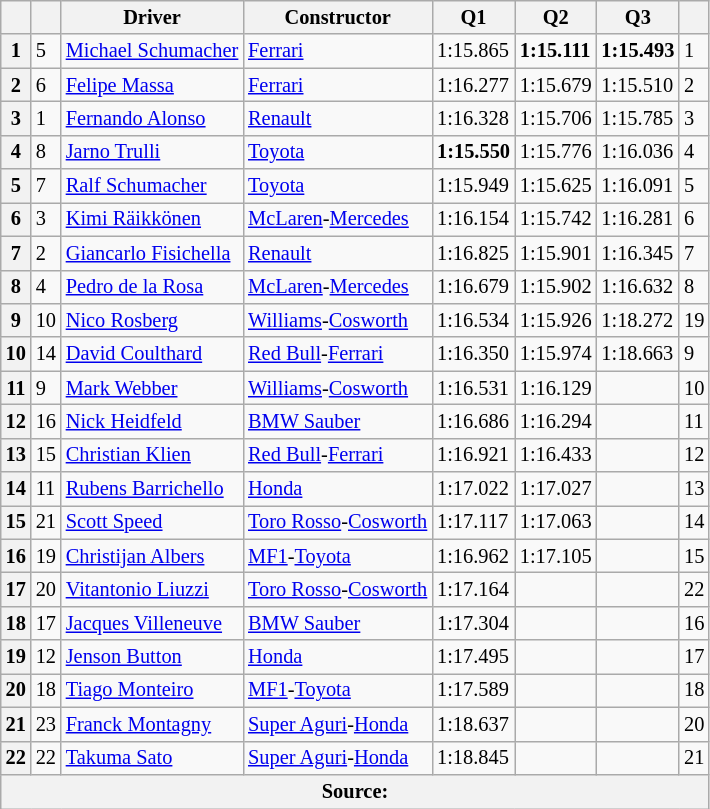<table class="wikitable sortable" style="font-size: 85%;">
<tr>
<th></th>
<th></th>
<th>Driver</th>
<th>Constructor</th>
<th>Q1</th>
<th>Q2</th>
<th>Q3</th>
<th></th>
</tr>
<tr>
<th>1</th>
<td>5</td>
<td> <a href='#'>Michael Schumacher</a></td>
<td><a href='#'>Ferrari</a></td>
<td>1:15.865</td>
<td><strong>1:15.111</strong></td>
<td><strong>1:15.493</strong></td>
<td>1</td>
</tr>
<tr>
<th>2</th>
<td>6</td>
<td> <a href='#'>Felipe Massa</a></td>
<td><a href='#'>Ferrari</a></td>
<td>1:16.277</td>
<td>1:15.679</td>
<td>1:15.510</td>
<td>2</td>
</tr>
<tr>
<th>3</th>
<td>1</td>
<td> <a href='#'>Fernando Alonso</a></td>
<td><a href='#'>Renault</a></td>
<td>1:16.328</td>
<td>1:15.706</td>
<td>1:15.785</td>
<td>3</td>
</tr>
<tr>
<th>4</th>
<td>8</td>
<td> <a href='#'>Jarno Trulli</a></td>
<td><a href='#'>Toyota</a></td>
<td><strong>1:15.550</strong></td>
<td>1:15.776</td>
<td>1:16.036</td>
<td>4</td>
</tr>
<tr>
<th>5</th>
<td>7</td>
<td> <a href='#'>Ralf Schumacher</a></td>
<td><a href='#'>Toyota</a></td>
<td>1:15.949</td>
<td>1:15.625</td>
<td>1:16.091</td>
<td>5</td>
</tr>
<tr>
<th>6</th>
<td>3</td>
<td> <a href='#'>Kimi Räikkönen</a></td>
<td><a href='#'>McLaren</a>-<a href='#'>Mercedes</a></td>
<td>1:16.154</td>
<td>1:15.742</td>
<td>1:16.281</td>
<td>6</td>
</tr>
<tr>
<th>7</th>
<td>2</td>
<td> <a href='#'>Giancarlo Fisichella</a></td>
<td><a href='#'>Renault</a></td>
<td>1:16.825</td>
<td>1:15.901</td>
<td>1:16.345</td>
<td>7</td>
</tr>
<tr>
<th>8</th>
<td>4</td>
<td> <a href='#'>Pedro de la Rosa</a></td>
<td><a href='#'>McLaren</a>-<a href='#'>Mercedes</a></td>
<td>1:16.679</td>
<td>1:15.902</td>
<td>1:16.632</td>
<td>8</td>
</tr>
<tr>
<th>9</th>
<td>10</td>
<td> <a href='#'>Nico Rosberg</a></td>
<td><a href='#'>Williams</a>-<a href='#'>Cosworth</a></td>
<td>1:16.534</td>
<td>1:15.926</td>
<td>1:18.272</td>
<td>19</td>
</tr>
<tr>
<th>10</th>
<td>14</td>
<td> <a href='#'>David Coulthard</a></td>
<td><a href='#'>Red Bull</a>-<a href='#'>Ferrari</a></td>
<td>1:16.350</td>
<td>1:15.974</td>
<td>1:18.663</td>
<td>9</td>
</tr>
<tr>
<th>11</th>
<td>9</td>
<td> <a href='#'>Mark Webber</a></td>
<td><a href='#'>Williams</a>-<a href='#'>Cosworth</a></td>
<td>1:16.531</td>
<td>1:16.129</td>
<td></td>
<td>10</td>
</tr>
<tr>
<th>12</th>
<td>16</td>
<td> <a href='#'>Nick Heidfeld</a></td>
<td><a href='#'>BMW Sauber</a></td>
<td>1:16.686</td>
<td>1:16.294</td>
<td></td>
<td>11</td>
</tr>
<tr>
<th>13</th>
<td>15</td>
<td> <a href='#'>Christian Klien</a></td>
<td><a href='#'>Red Bull</a>-<a href='#'>Ferrari</a></td>
<td>1:16.921</td>
<td>1:16.433</td>
<td></td>
<td>12</td>
</tr>
<tr>
<th>14</th>
<td>11</td>
<td> <a href='#'>Rubens Barrichello</a></td>
<td><a href='#'>Honda</a></td>
<td>1:17.022</td>
<td>1:17.027</td>
<td></td>
<td>13</td>
</tr>
<tr>
<th>15</th>
<td>21</td>
<td> <a href='#'>Scott Speed</a></td>
<td><a href='#'>Toro Rosso</a>-<a href='#'>Cosworth</a></td>
<td>1:17.117</td>
<td>1:17.063</td>
<td></td>
<td>14</td>
</tr>
<tr>
<th>16</th>
<td>19</td>
<td> <a href='#'>Christijan Albers</a></td>
<td><a href='#'>MF1</a>-<a href='#'>Toyota</a></td>
<td>1:16.962</td>
<td>1:17.105</td>
<td></td>
<td>15</td>
</tr>
<tr>
<th>17</th>
<td>20</td>
<td> <a href='#'>Vitantonio Liuzzi</a></td>
<td><a href='#'>Toro Rosso</a>-<a href='#'>Cosworth</a></td>
<td>1:17.164</td>
<td></td>
<td></td>
<td>22</td>
</tr>
<tr>
<th>18</th>
<td>17</td>
<td> <a href='#'>Jacques Villeneuve</a></td>
<td><a href='#'>BMW Sauber</a></td>
<td>1:17.304</td>
<td></td>
<td></td>
<td>16</td>
</tr>
<tr>
<th>19</th>
<td>12</td>
<td> <a href='#'>Jenson Button</a></td>
<td><a href='#'>Honda</a></td>
<td>1:17.495</td>
<td></td>
<td></td>
<td>17</td>
</tr>
<tr>
<th>20</th>
<td>18</td>
<td> <a href='#'>Tiago Monteiro</a></td>
<td><a href='#'>MF1</a>-<a href='#'>Toyota</a></td>
<td>1:17.589</td>
<td></td>
<td></td>
<td>18</td>
</tr>
<tr>
<th>21</th>
<td>23</td>
<td> <a href='#'>Franck Montagny</a></td>
<td><a href='#'>Super Aguri</a>-<a href='#'>Honda</a></td>
<td>1:18.637</td>
<td></td>
<td></td>
<td>20</td>
</tr>
<tr>
<th>22</th>
<td>22</td>
<td> <a href='#'>Takuma Sato</a></td>
<td><a href='#'>Super Aguri</a>-<a href='#'>Honda</a></td>
<td>1:18.845</td>
<td></td>
<td></td>
<td>21</td>
</tr>
<tr>
<th colspan="8">Source:</th>
</tr>
</table>
